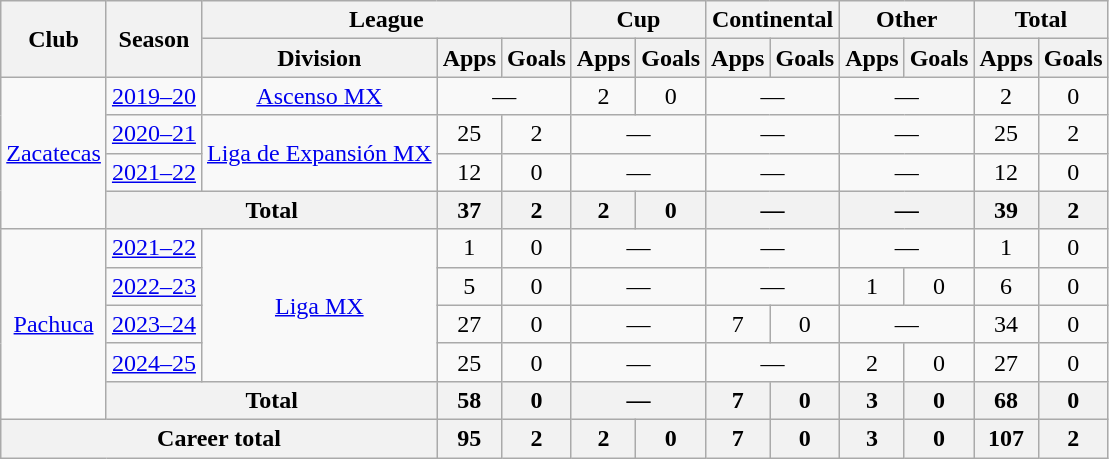<table class="wikitable" style="text-align: center">
<tr>
<th rowspan="2">Club</th>
<th rowspan="2">Season</th>
<th colspan="3">League</th>
<th colspan="2">Cup</th>
<th colspan="2">Continental</th>
<th colspan="2">Other</th>
<th colspan="2">Total</th>
</tr>
<tr>
<th>Division</th>
<th>Apps</th>
<th>Goals</th>
<th>Apps</th>
<th>Goals</th>
<th>Apps</th>
<th>Goals</th>
<th>Apps</th>
<th>Goals</th>
<th>Apps</th>
<th>Goals</th>
</tr>
<tr>
<td rowspan="4"><a href='#'>Zacatecas</a></td>
<td><a href='#'>2019–20</a></td>
<td><a href='#'>Ascenso MX</a></td>
<td colspan="2">—</td>
<td>2</td>
<td>0</td>
<td colspan="2">—</td>
<td colspan="2">—</td>
<td>2</td>
<td>0</td>
</tr>
<tr>
<td><a href='#'>2020–21</a></td>
<td rowspan="2"><a href='#'>Liga de Expansión MX</a></td>
<td>25</td>
<td>2</td>
<td colspan="2">—</td>
<td colspan="2">—</td>
<td colspan="2">—</td>
<td>25</td>
<td>2</td>
</tr>
<tr>
<td><a href='#'>2021–22</a></td>
<td>12</td>
<td>0</td>
<td colspan="2">—</td>
<td colspan="2">—</td>
<td colspan="2">—</td>
<td>12</td>
<td>0</td>
</tr>
<tr>
<th colspan="2">Total</th>
<th>37</th>
<th>2</th>
<th>2</th>
<th>0</th>
<th colspan="2">—</th>
<th colspan="2">—</th>
<th>39</th>
<th>2</th>
</tr>
<tr>
<td rowspan="5"><a href='#'>Pachuca</a></td>
<td><a href='#'>2021–22</a></td>
<td rowspan="4"><a href='#'>Liga MX</a></td>
<td>1</td>
<td>0</td>
<td colspan="2">—</td>
<td colspan="2">—</td>
<td colspan="2">—</td>
<td>1</td>
<td>0</td>
</tr>
<tr>
<td><a href='#'>2022–23</a></td>
<td>5</td>
<td>0</td>
<td colspan="2">—</td>
<td colspan="2">—</td>
<td>1</td>
<td>0</td>
<td>6</td>
<td>0</td>
</tr>
<tr>
<td><a href='#'>2023–24</a></td>
<td>27</td>
<td>0</td>
<td colspan="2">—</td>
<td>7</td>
<td>0</td>
<td colspan="2">—</td>
<td>34</td>
<td>0</td>
</tr>
<tr>
<td><a href='#'>2024–25</a></td>
<td>25</td>
<td>0</td>
<td colspan="2">—</td>
<td colspan="2">—</td>
<td>2</td>
<td>0</td>
<td>27</td>
<td>0</td>
</tr>
<tr>
<th colspan="2">Total</th>
<th>58</th>
<th>0</th>
<th colspan="2">—</th>
<th>7</th>
<th>0</th>
<th>3</th>
<th>0</th>
<th>68</th>
<th>0</th>
</tr>
<tr>
<th colspan="3"><strong>Career total</strong></th>
<th>95</th>
<th>2</th>
<th>2</th>
<th>0</th>
<th>7</th>
<th>0</th>
<th>3</th>
<th>0</th>
<th>107</th>
<th>2</th>
</tr>
</table>
